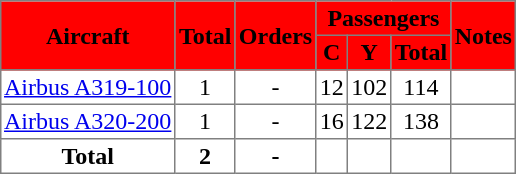<table class="toccolours" border="1" cellpadding="2" style="border-collapse:collapse;margin:1em auto;">
<tr bgcolor=red>
<th rowspan="2"><span>Aircraft</span></th>
<th rowspan="2"><span>Total</span></th>
<th rowspan="2"><span>Orders</span></th>
<th colspan="3"><span>Passengers</span></th>
<th rowspan="2"><span>Notes</span></th>
</tr>
<tr bgcolor=red>
<th><abbr><span>C</span></abbr></th>
<th><abbr><span>Y</span></abbr></th>
<th><span>Total</span></th>
</tr>
<tr>
<td><a href='#'>Airbus A319-100</a></td>
<td align=center>1</td>
<td align=center>-</td>
<td align=center>12</td>
<td align=center>102</td>
<td align=center>114</td>
<td align=center></td>
</tr>
<tr>
<td><a href='#'>Airbus A320-200</a></td>
<td align=center>1</td>
<td align=center>-</td>
<td align=center>16</td>
<td align=center>122</td>
<td align=center>138</td>
<td align=center></td>
</tr>
<tr>
<th>Total</th>
<th>2</th>
<th>-</th>
<th></th>
<th></th>
<th></th>
<th></th>
</tr>
</table>
